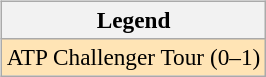<table>
<tr valign=top>
<td><br><table class="wikitable" style=font-size:97%>
<tr>
<th>Legend</th>
</tr>
<tr style="background:moccasin;">
<td>ATP Challenger Tour (0–1)</td>
</tr>
</table>
</td>
<td></td>
</tr>
</table>
